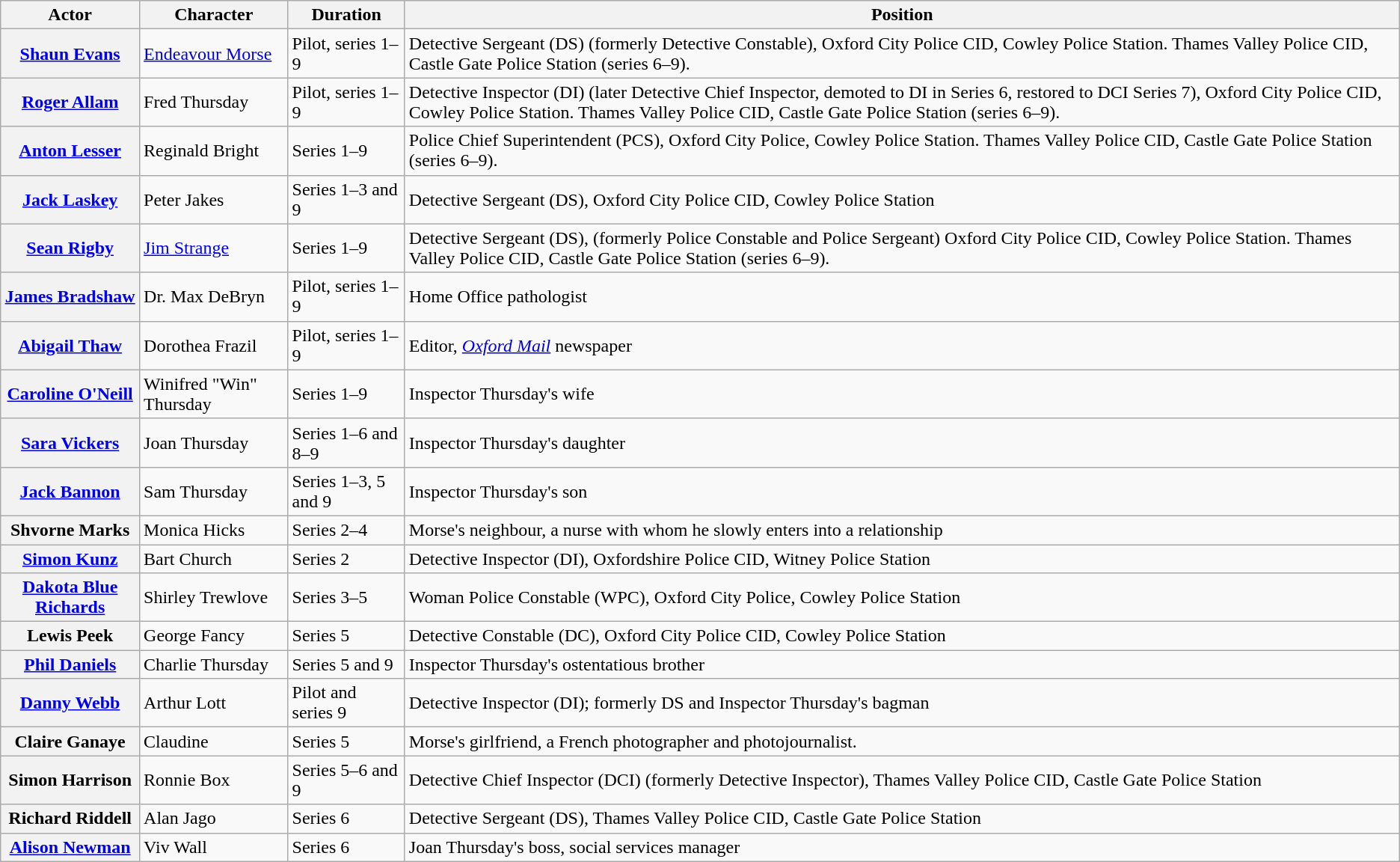<table class="wikitable plainrowheaders sortable">
<tr>
<th scope="col">Actor</th>
<th scope="col">Character</th>
<th scope="col" class="unsortable">Duration</th>
<th scope="col" class="unsortable">Position</th>
</tr>
<tr>
<th scope="row"><a href='#'>Shaun Evans</a></th>
<td><a href='#'>Endeavour Morse</a></td>
<td>Pilot, series 1–9</td>
<td>Detective Sergeant (DS) (formerly Detective Constable), Oxford City Police CID, Cowley Police Station. Thames Valley Police CID, Castle Gate Police Station (series 6–9).</td>
</tr>
<tr>
<th scope="row"><a href='#'>Roger Allam</a></th>
<td>Fred Thursday</td>
<td>Pilot, series 1–9</td>
<td>Detective Inspector (DI) (later Detective Chief Inspector, demoted to DI in Series 6, restored to DCI Series 7), Oxford City Police CID, Cowley Police Station. Thames Valley Police CID, Castle Gate Police Station (series 6–9).</td>
</tr>
<tr>
<th scope="row"><a href='#'>Anton Lesser</a></th>
<td>Reginald Bright</td>
<td>Series 1–9</td>
<td>Police Chief Superintendent (PCS), Oxford City Police, Cowley Police Station. Thames Valley Police CID, Castle Gate Police Station (series 6–9).</td>
</tr>
<tr>
<th scope="row"><a href='#'>Jack Laskey</a></th>
<td>Peter Jakes</td>
<td>Series 1–3 and 9</td>
<td>Detective Sergeant (DS), Oxford City Police CID, Cowley Police Station</td>
</tr>
<tr>
<th scope="row"><a href='#'>Sean Rigby</a></th>
<td><a href='#'>Jim Strange</a></td>
<td>Series 1–9</td>
<td>Detective Sergeant (DS), (formerly Police Constable and Police Sergeant) Oxford City Police CID, Cowley Police Station. Thames Valley Police CID, Castle Gate Police Station (series 6–9).</td>
</tr>
<tr>
<th scope="row"><a href='#'>James Bradshaw</a></th>
<td>Dr. Max DeBryn</td>
<td>Pilot, series 1–9</td>
<td>Home Office pathologist</td>
</tr>
<tr>
<th scope="row"><a href='#'>Abigail Thaw</a></th>
<td>Dorothea Frazil</td>
<td>Pilot, series 1–9</td>
<td>Editor, <em><a href='#'>Oxford Mail</a></em> newspaper</td>
</tr>
<tr>
<th scope="row"><a href='#'>Caroline O'Neill</a></th>
<td>Winifred "Win" Thursday</td>
<td>Series 1–9</td>
<td>Inspector Thursday's wife</td>
</tr>
<tr>
<th scope="row"><a href='#'>Sara Vickers</a></th>
<td>Joan Thursday</td>
<td>Series 1–6 and 8–9</td>
<td>Inspector Thursday's daughter</td>
</tr>
<tr>
<th scope="row"><a href='#'>Jack Bannon</a></th>
<td>Sam Thursday</td>
<td>Series 1–3, 5 and 9</td>
<td>Inspector Thursday's son</td>
</tr>
<tr>
<th scope="row">Shvorne Marks</th>
<td>Monica Hicks</td>
<td>Series 2–4</td>
<td>Morse's neighbour, a nurse with whom he slowly enters into a relationship</td>
</tr>
<tr>
<th scope="row"><a href='#'>Simon Kunz</a></th>
<td>Bart Church</td>
<td>Series 2</td>
<td>Detective Inspector (DI), Oxfordshire Police CID, Witney Police Station</td>
</tr>
<tr>
<th scope="row"><a href='#'>Dakota Blue Richards</a></th>
<td>Shirley Trewlove</td>
<td>Series 3–5</td>
<td>Woman Police Constable (WPC), Oxford City Police, Cowley Police Station</td>
</tr>
<tr>
<th scope="row">Lewis Peek</th>
<td>George Fancy</td>
<td>Series 5</td>
<td>Detective Constable (DC), Oxford City Police CID, Cowley Police Station</td>
</tr>
<tr>
<th scope="row"><a href='#'>Phil Daniels</a></th>
<td>Charlie Thursday</td>
<td>Series 5 and 9</td>
<td>Inspector Thursday's ostentatious brother</td>
</tr>
<tr>
<th scope="row"><a href='#'>Danny Webb</a></th>
<td>Arthur Lott</td>
<td>Pilot and series 9</td>
<td>Detective Inspector (DI); formerly DS and Inspector Thursday's bagman</td>
</tr>
<tr>
<th scope="row">Claire Ganaye</th>
<td>Claudine</td>
<td>Series 5</td>
<td>Morse's girlfriend, a French photographer and photojournalist.</td>
</tr>
<tr>
<th scope="row">Simon Harrison</th>
<td>Ronnie Box</td>
<td>Series 5–6 and 9</td>
<td>Detective Chief Inspector (DCI) (formerly Detective Inspector), Thames Valley Police CID, Castle Gate Police Station</td>
</tr>
<tr>
<th scope="row">Richard Riddell</th>
<td>Alan Jago</td>
<td>Series 6</td>
<td>Detective Sergeant (DS), Thames Valley Police CID, Castle Gate Police Station</td>
</tr>
<tr>
<th scope="row"><a href='#'>Alison Newman</a></th>
<td>Viv Wall</td>
<td>Series 6</td>
<td>Joan Thursday's boss, social services manager</td>
</tr>
</table>
